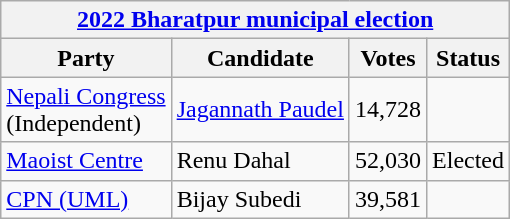<table class="wikitable">
<tr>
<th colspan="4"><strong><a href='#'>2022 Bharatpur municipal election</a></strong></th>
</tr>
<tr>
<th>Party</th>
<th>Candidate</th>
<th>Votes</th>
<th>Status</th>
</tr>
<tr>
<td><a href='#'>Nepali Congress</a><br>(Independent)</td>
<td><a href='#'>Jagannath Paudel</a></td>
<td>14,728</td>
<td></td>
</tr>
<tr>
<td><a href='#'>Maoist Centre</a></td>
<td>Renu Dahal</td>
<td>52,030</td>
<td>Elected</td>
</tr>
<tr>
<td><a href='#'>CPN (UML)</a></td>
<td>Bijay Subedi</td>
<td>39,581</td>
<td></td>
</tr>
</table>
